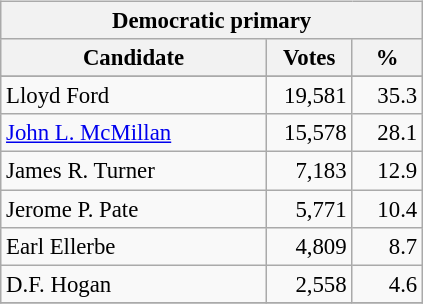<table class="wikitable" align="left" style="margin: 1em 1em 1em 0; font-size: 95%;">
<tr>
<th colspan="3">Democratic primary</th>
</tr>
<tr>
<th colspan="1" style="width: 170px">Candidate</th>
<th style="width: 50px">Votes</th>
<th style="width: 40px">%</th>
</tr>
<tr>
</tr>
<tr>
<td>Lloyd Ford</td>
<td align="right">19,581</td>
<td align="right">35.3</td>
</tr>
<tr>
<td><a href='#'>John L. McMillan</a></td>
<td align="right">15,578</td>
<td align="right">28.1</td>
</tr>
<tr>
<td>James R. Turner</td>
<td align="right">7,183</td>
<td align="right">12.9</td>
</tr>
<tr>
<td>Jerome P. Pate</td>
<td align="right">5,771</td>
<td align="right">10.4</td>
</tr>
<tr>
<td>Earl Ellerbe</td>
<td align="right">4,809</td>
<td align="right">8.7</td>
</tr>
<tr>
<td>D.F. Hogan</td>
<td align="right">2,558</td>
<td align="right">4.6</td>
</tr>
<tr>
</tr>
</table>
